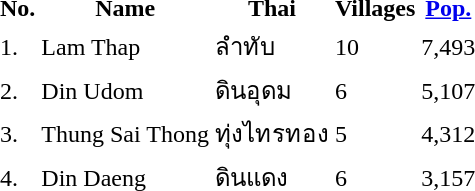<table>
<tr valign=top>
<td><br><table>
<tr>
<th>No.</th>
<th>Name</th>
<th>Thai</th>
<th>Villages</th>
<th><a href='#'>Pop.</a></th>
<td>    </td>
</tr>
<tr>
<td>1.</td>
<td>Lam Thap</td>
<td>ลำทับ</td>
<td>10</td>
<td>7,493</td>
</tr>
<tr>
<td>2.</td>
<td>Din Udom</td>
<td>ดินอุดม</td>
<td>6</td>
<td>5,107</td>
</tr>
<tr>
<td>3.</td>
<td>Thung Sai Thong</td>
<td>ทุ่งไทรทอง</td>
<td>5</td>
<td>4,312</td>
</tr>
<tr>
<td>4.</td>
<td>Din Daeng</td>
<td>ดินแดง</td>
<td>6</td>
<td>3,157</td>
</tr>
</table>
</td>
<td> </td>
</tr>
</table>
